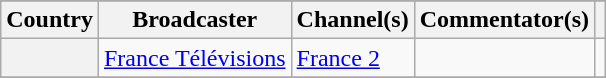<table class="wikitable plainrowheaders">
<tr>
</tr>
<tr>
<th scope="col">Country</th>
<th scope="col">Broadcaster</th>
<th scope="col">Channel(s)</th>
<th scope="col">Commentator(s)</th>
<th scope="col"></th>
</tr>
<tr>
<th scope="row"></th>
<td><a href='#'>France Télévisions</a></td>
<td><a href='#'>France 2</a></td>
<td></td>
<td></td>
</tr>
<tr>
</tr>
</table>
